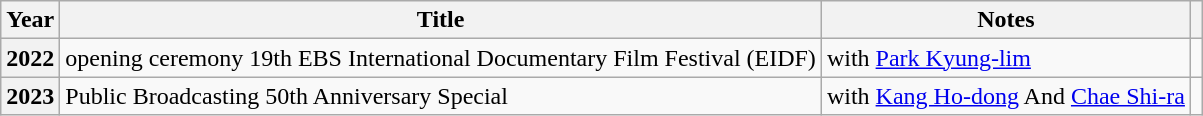<table class="wikitable plainrowheaders">
<tr>
<th scope="col">Year</th>
<th scope="col">Title</th>
<th scope="col">Notes</th>
<th scope="col" class="unsortable"></th>
</tr>
<tr>
<th scope="row">2022</th>
<td>opening ceremony 19th EBS International Documentary Film Festival (EIDF)</td>
<td>with <a href='#'>Park Kyung-lim</a></td>
<td></td>
</tr>
<tr>
<th scope="row">2023</th>
<td>Public Broadcasting 50th Anniversary Special</td>
<td>with <a href='#'>Kang Ho-dong</a> And <a href='#'>Chae Shi-ra</a></td>
<td></td>
</tr>
</table>
